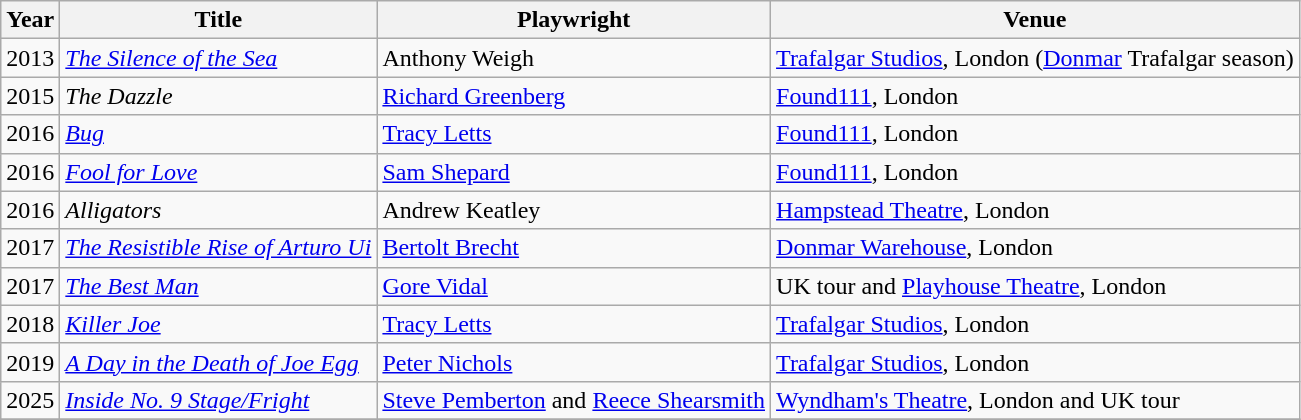<table class="wikitable">
<tr>
<th>Year</th>
<th>Title</th>
<th>Playwright</th>
<th>Venue</th>
</tr>
<tr>
<td>2013</td>
<td><a href='#'><em>The Silence of the Sea</em></a></td>
<td>Anthony Weigh</td>
<td><a href='#'>Trafalgar Studios</a>, London (<a href='#'>Donmar</a> Trafalgar season)</td>
</tr>
<tr>
<td>2015</td>
<td><em>The Dazzle</em></td>
<td><a href='#'>Richard Greenberg</a></td>
<td><a href='#'>Found111</a>, London</td>
</tr>
<tr>
<td>2016</td>
<td><a href='#'><em>Bug</em></a></td>
<td><a href='#'>Tracy Letts</a></td>
<td><a href='#'>Found111</a>, London</td>
</tr>
<tr>
<td>2016</td>
<td><a href='#'><em>Fool for Love</em></a></td>
<td><a href='#'>Sam Shepard</a></td>
<td><a href='#'>Found111</a>, London</td>
</tr>
<tr>
<td>2016</td>
<td><em>Alligators</em></td>
<td>Andrew Keatley</td>
<td><a href='#'>Hampstead Theatre</a>, London</td>
</tr>
<tr>
<td>2017</td>
<td><a href='#'><em>The Resistible Rise of Arturo Ui</em></a></td>
<td><a href='#'>Bertolt Brecht</a></td>
<td><a href='#'>Donmar Warehouse</a>, London</td>
</tr>
<tr>
<td>2017</td>
<td><a href='#'><em>The Best Man</em></a></td>
<td><a href='#'>Gore Vidal</a></td>
<td>UK tour and <a href='#'>Playhouse Theatre</a>, London</td>
</tr>
<tr>
<td>2018</td>
<td><a href='#'><em>Killer Joe</em></a></td>
<td><a href='#'>Tracy Letts</a></td>
<td><a href='#'>Trafalgar Studios</a>, London</td>
</tr>
<tr>
<td>2019</td>
<td><a href='#'><em>A Day in the Death of Joe Egg</em></a></td>
<td><a href='#'>Peter Nichols</a></td>
<td><a href='#'>Trafalgar Studios</a>, London</td>
</tr>
<tr>
<td>2025</td>
<td><a href='#'><em>Inside No. 9 Stage/Fright</em></a></td>
<td><a href='#'>Steve Pemberton</a> and <a href='#'>Reece Shearsmith</a></td>
<td><a href='#'>Wyndham's Theatre</a>, London and UK tour</td>
</tr>
<tr>
</tr>
</table>
